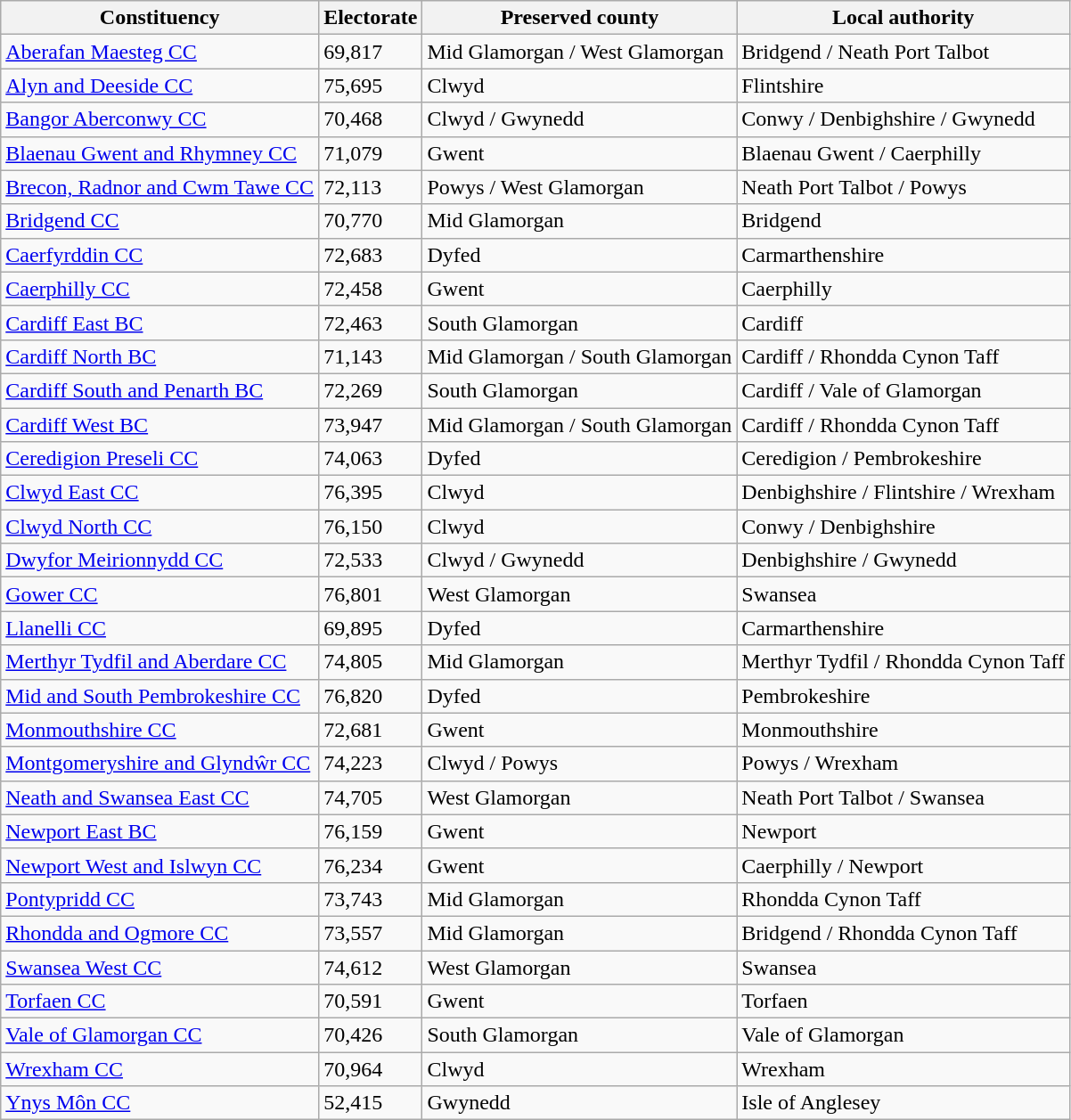<table class="wikitable sortable">
<tr>
<th>Constituency</th>
<th>Electorate</th>
<th>Preserved county</th>
<th>Local authority</th>
</tr>
<tr>
<td><a href='#'>Aberafan Maesteg CC</a></td>
<td>69,817</td>
<td>Mid Glamorgan / West Glamorgan</td>
<td>Bridgend / Neath Port Talbot</td>
</tr>
<tr>
<td><a href='#'>Alyn and Deeside CC</a></td>
<td>75,695</td>
<td>Clwyd</td>
<td>Flintshire</td>
</tr>
<tr>
<td><a href='#'>Bangor Aberconwy CC</a></td>
<td>70,468</td>
<td>Clwyd / Gwynedd</td>
<td>Conwy / Denbighshire / Gwynedd</td>
</tr>
<tr>
<td><a href='#'>Blaenau Gwent and Rhymney CC</a></td>
<td>71,079</td>
<td>Gwent</td>
<td>Blaenau Gwent / Caerphilly</td>
</tr>
<tr>
<td><a href='#'>Brecon, Radnor and Cwm Tawe CC</a></td>
<td>72,113</td>
<td>Powys / West Glamorgan</td>
<td>Neath Port Talbot / Powys</td>
</tr>
<tr>
<td><a href='#'>Bridgend CC</a></td>
<td>70,770</td>
<td>Mid Glamorgan</td>
<td>Bridgend</td>
</tr>
<tr>
<td><a href='#'>Caerfyrddin CC</a></td>
<td>72,683</td>
<td>Dyfed</td>
<td>Carmarthenshire</td>
</tr>
<tr>
<td><a href='#'>Caerphilly CC</a></td>
<td>72,458</td>
<td>Gwent</td>
<td>Caerphilly</td>
</tr>
<tr>
<td><a href='#'>Cardiff East BC</a></td>
<td>72,463</td>
<td>South Glamorgan</td>
<td>Cardiff</td>
</tr>
<tr>
<td><a href='#'>Cardiff North BC</a></td>
<td>71,143</td>
<td>Mid Glamorgan / South Glamorgan</td>
<td>Cardiff / Rhondda Cynon Taff</td>
</tr>
<tr>
<td><a href='#'>Cardiff South and Penarth BC</a></td>
<td>72,269</td>
<td>South Glamorgan</td>
<td>Cardiff / Vale of Glamorgan</td>
</tr>
<tr>
<td><a href='#'>Cardiff West BC</a></td>
<td>73,947</td>
<td>Mid Glamorgan / South Glamorgan</td>
<td>Cardiff / Rhondda Cynon Taff</td>
</tr>
<tr>
<td><a href='#'>Ceredigion Preseli CC</a></td>
<td>74,063</td>
<td>Dyfed</td>
<td>Ceredigion / Pembrokeshire</td>
</tr>
<tr>
<td><a href='#'>Clwyd East CC</a></td>
<td>76,395</td>
<td>Clwyd</td>
<td>Denbighshire / Flintshire / Wrexham</td>
</tr>
<tr>
<td><a href='#'>Clwyd North CC</a></td>
<td>76,150</td>
<td>Clwyd</td>
<td>Conwy / Denbighshire</td>
</tr>
<tr>
<td><a href='#'>Dwyfor Meirionnydd CC</a></td>
<td>72,533</td>
<td>Clwyd / Gwynedd</td>
<td>Denbighshire / Gwynedd</td>
</tr>
<tr>
<td><a href='#'>Gower CC</a></td>
<td>76,801</td>
<td>West Glamorgan</td>
<td>Swansea</td>
</tr>
<tr>
<td><a href='#'>Llanelli CC</a></td>
<td>69,895</td>
<td>Dyfed</td>
<td>Carmarthenshire</td>
</tr>
<tr>
<td><a href='#'>Merthyr Tydfil and Aberdare CC</a></td>
<td>74,805</td>
<td>Mid Glamorgan</td>
<td>Merthyr Tydfil / Rhondda Cynon Taff</td>
</tr>
<tr>
<td><a href='#'>Mid and South Pembrokeshire CC</a></td>
<td>76,820</td>
<td>Dyfed</td>
<td>Pembrokeshire</td>
</tr>
<tr>
<td><a href='#'>Monmouthshire CC</a></td>
<td>72,681</td>
<td>Gwent</td>
<td>Monmouthshire</td>
</tr>
<tr>
<td><a href='#'>Montgomeryshire and Glyndŵr CC</a></td>
<td>74,223</td>
<td>Clwyd / Powys</td>
<td>Powys / Wrexham</td>
</tr>
<tr>
<td><a href='#'>Neath and Swansea East CC</a></td>
<td>74,705</td>
<td>West Glamorgan</td>
<td>Neath Port Talbot / Swansea</td>
</tr>
<tr>
<td><a href='#'>Newport East BC</a></td>
<td>76,159</td>
<td>Gwent</td>
<td>Newport</td>
</tr>
<tr>
<td><a href='#'>Newport West and Islwyn CC</a></td>
<td>76,234</td>
<td>Gwent</td>
<td>Caerphilly / Newport</td>
</tr>
<tr>
<td><a href='#'>Pontypridd CC</a></td>
<td>73,743</td>
<td>Mid Glamorgan</td>
<td>Rhondda Cynon Taff</td>
</tr>
<tr>
<td><a href='#'>Rhondda and Ogmore CC</a></td>
<td>73,557</td>
<td>Mid Glamorgan</td>
<td>Bridgend / Rhondda Cynon Taff</td>
</tr>
<tr>
<td><a href='#'>Swansea West CC</a></td>
<td>74,612</td>
<td>West Glamorgan</td>
<td>Swansea</td>
</tr>
<tr>
<td><a href='#'>Torfaen CC</a></td>
<td>70,591</td>
<td>Gwent</td>
<td>Torfaen</td>
</tr>
<tr>
<td><a href='#'>Vale of Glamorgan CC</a></td>
<td>70,426</td>
<td>South Glamorgan</td>
<td>Vale of Glamorgan</td>
</tr>
<tr>
<td><a href='#'>Wrexham CC</a></td>
<td>70,964</td>
<td>Clwyd</td>
<td>Wrexham</td>
</tr>
<tr>
<td><a href='#'>Ynys Môn CC</a></td>
<td>52,415</td>
<td>Gwynedd</td>
<td>Isle of Anglesey</td>
</tr>
</table>
